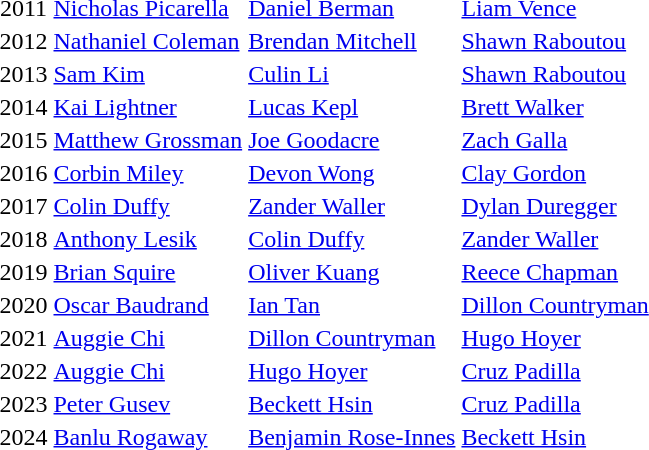<table>
<tr>
<td style="text-align:center;">2011</td>
<td><a href='#'>Nicholas Picarella</a></td>
<td><a href='#'>Daniel Berman</a></td>
<td><a href='#'>Liam Vence</a></td>
</tr>
<tr>
<td style="text-align:center;">2012</td>
<td><a href='#'>Nathaniel Coleman</a></td>
<td><a href='#'>Brendan Mitchell</a></td>
<td><a href='#'>Shawn Raboutou</a></td>
</tr>
<tr>
<td style="text-align:center;">2013</td>
<td><a href='#'>Sam Kim</a></td>
<td><a href='#'>Culin Li</a></td>
<td><a href='#'>Shawn Raboutou</a></td>
</tr>
<tr>
<td style="text-align:center;">2014</td>
<td><a href='#'>Kai Lightner</a></td>
<td><a href='#'>Lucas Kepl</a></td>
<td><a href='#'>Brett Walker</a></td>
</tr>
<tr>
<td style="text-align:center;">2015</td>
<td><a href='#'>Matthew Grossman</a></td>
<td><a href='#'>Joe Goodacre</a></td>
<td><a href='#'>Zach Galla</a></td>
</tr>
<tr>
<td style="text-align:center;">2016</td>
<td><a href='#'>Corbin Miley</a></td>
<td><a href='#'>Devon Wong</a></td>
<td><a href='#'>Clay Gordon</a></td>
</tr>
<tr>
<td style="text-align:center;">2017</td>
<td><a href='#'>Colin Duffy</a></td>
<td><a href='#'>Zander Waller</a></td>
<td><a href='#'>Dylan Duregger</a></td>
</tr>
<tr>
<td style="text-align:center;">2018</td>
<td><a href='#'>Anthony Lesik</a></td>
<td><a href='#'>Colin Duffy</a></td>
<td><a href='#'>Zander Waller</a></td>
</tr>
<tr>
<td style="text-align:center;">2019</td>
<td><a href='#'>Brian Squire</a></td>
<td><a href='#'>Oliver Kuang</a></td>
<td><a href='#'>Reece Chapman</a></td>
</tr>
<tr>
<td style="text-align:center;">2020</td>
<td><a href='#'>Oscar Baudrand</a></td>
<td><a href='#'>Ian Tan</a></td>
<td><a href='#'>Dillon Countryman</a></td>
</tr>
<tr>
<td style="text-align:center;">2021</td>
<td><a href='#'>Auggie Chi</a></td>
<td><a href='#'>Dillon Countryman</a></td>
<td><a href='#'>Hugo Hoyer</a></td>
</tr>
<tr>
<td style="text-align:center;">2022</td>
<td><a href='#'>Auggie Chi</a></td>
<td><a href='#'>Hugo Hoyer</a></td>
<td><a href='#'>Cruz Padilla</a></td>
</tr>
<tr>
<td style="text-align:center;">2023</td>
<td><a href='#'>Peter Gusev</a></td>
<td><a href='#'>Beckett Hsin</a></td>
<td><a href='#'>Cruz Padilla</a></td>
</tr>
<tr>
<td style="text-align:center;">2024</td>
<td><a href='#'>Banlu Rogaway</a></td>
<td><a href='#'>Benjamin Rose-Innes</a></td>
<td><a href='#'>Beckett Hsin</a></td>
</tr>
</table>
